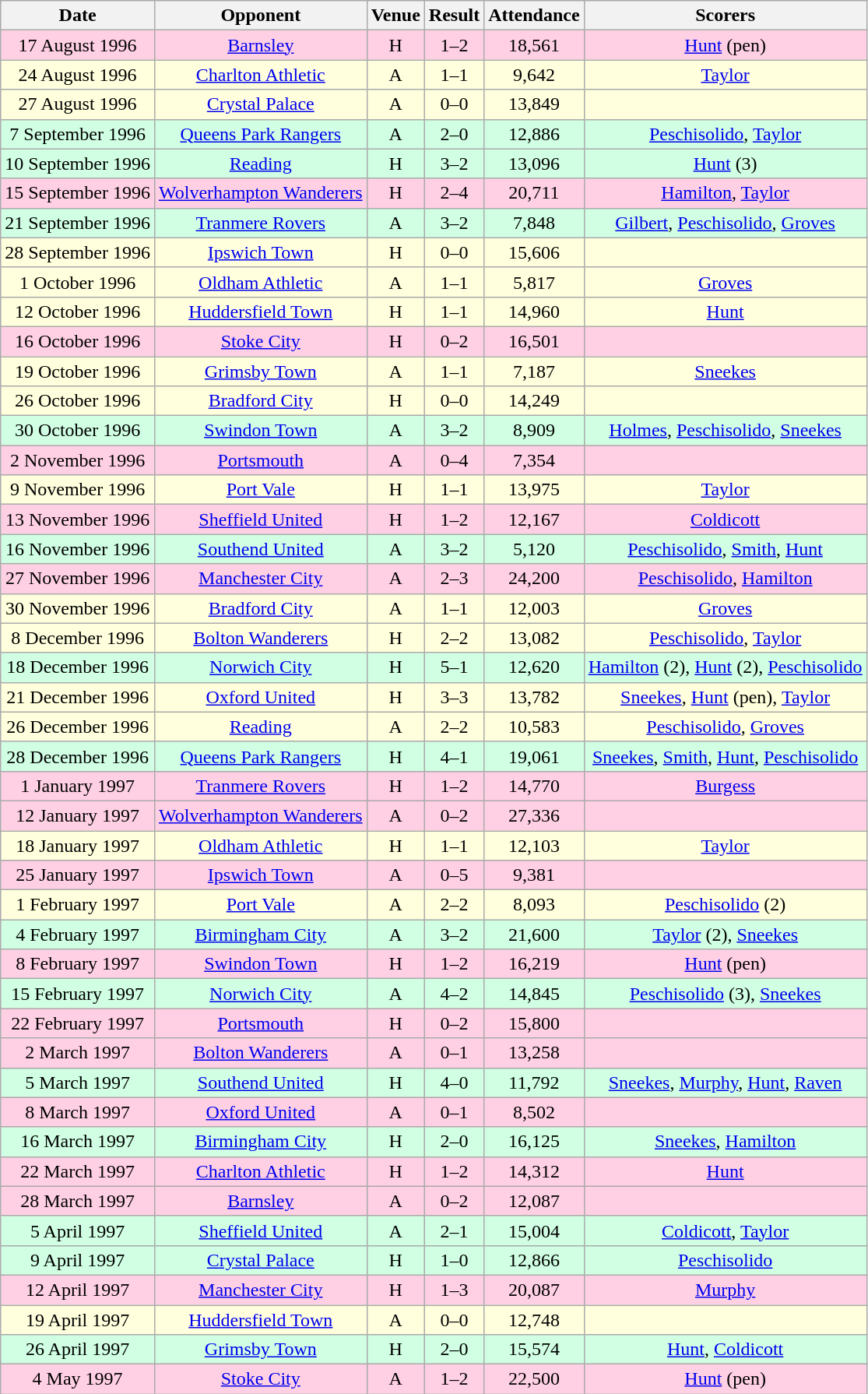<table class="wikitable sortable" style="font-size:100%; text-align:center">
<tr>
<th>Date</th>
<th>Opponent</th>
<th>Venue</th>
<th>Result</th>
<th>Attendance</th>
<th>Scorers</th>
</tr>
<tr style="background-color: #ffd0e3;">
<td>17 August 1996</td>
<td><a href='#'>Barnsley</a></td>
<td>H</td>
<td>1–2</td>
<td>18,561</td>
<td><a href='#'>Hunt</a> (pen)</td>
</tr>
<tr style="background-color: #ffffdd;">
<td>24 August 1996</td>
<td><a href='#'>Charlton Athletic</a></td>
<td>A</td>
<td>1–1</td>
<td>9,642</td>
<td><a href='#'>Taylor</a></td>
</tr>
<tr style="background-color: #ffffdd;">
<td>27 August 1996</td>
<td><a href='#'>Crystal Palace</a></td>
<td>A</td>
<td>0–0</td>
<td>13,849</td>
<td></td>
</tr>
<tr style="background-color: #d0ffe3;">
<td>7 September 1996</td>
<td><a href='#'>Queens Park Rangers</a></td>
<td>A</td>
<td>2–0</td>
<td>12,886</td>
<td><a href='#'>Peschisolido</a>, <a href='#'>Taylor</a></td>
</tr>
<tr style="background-color: #d0ffe3;">
<td>10 September 1996</td>
<td><a href='#'>Reading</a></td>
<td>H</td>
<td>3–2</td>
<td>13,096</td>
<td><a href='#'>Hunt</a> (3)</td>
</tr>
<tr style="background-color: #ffd0e3;">
<td>15 September 1996</td>
<td><a href='#'>Wolverhampton Wanderers</a></td>
<td>H</td>
<td>2–4</td>
<td>20,711</td>
<td><a href='#'>Hamilton</a>, <a href='#'>Taylor</a></td>
</tr>
<tr style="background-color: #d0ffe3;">
<td>21 September 1996</td>
<td><a href='#'>Tranmere Rovers</a></td>
<td>A</td>
<td>3–2</td>
<td>7,848</td>
<td><a href='#'>Gilbert</a>, <a href='#'>Peschisolido</a>, <a href='#'>Groves</a></td>
</tr>
<tr style="background-color: #ffffdd;">
<td>28 September 1996</td>
<td><a href='#'>Ipswich Town</a></td>
<td>H</td>
<td>0–0</td>
<td>15,606</td>
<td></td>
</tr>
<tr style="background-color: #ffffdd;">
<td>1 October 1996</td>
<td><a href='#'>Oldham Athletic</a></td>
<td>A</td>
<td>1–1</td>
<td>5,817</td>
<td><a href='#'>Groves</a></td>
</tr>
<tr style="background-color: #ffffdd;">
<td>12 October 1996</td>
<td><a href='#'>Huddersfield Town</a></td>
<td>H</td>
<td>1–1</td>
<td>14,960</td>
<td><a href='#'>Hunt</a></td>
</tr>
<tr style="background-color: #ffd0e3;">
<td>16 October 1996</td>
<td><a href='#'>Stoke City</a></td>
<td>H</td>
<td>0–2</td>
<td>16,501</td>
<td></td>
</tr>
<tr style="background-color: #ffffdd;">
<td>19 October 1996</td>
<td><a href='#'>Grimsby Town</a></td>
<td>A</td>
<td>1–1</td>
<td>7,187</td>
<td><a href='#'>Sneekes</a></td>
</tr>
<tr style="background-color: #ffffdd;">
<td>26 October 1996</td>
<td><a href='#'>Bradford City</a></td>
<td>H</td>
<td>0–0</td>
<td>14,249</td>
<td></td>
</tr>
<tr style="background-color: #d0ffe3;">
<td>30 October 1996</td>
<td><a href='#'>Swindon Town</a></td>
<td>A</td>
<td>3–2</td>
<td>8,909</td>
<td><a href='#'>Holmes</a>, <a href='#'>Peschisolido</a>, <a href='#'>Sneekes</a></td>
</tr>
<tr style="background-color: #ffd0e3;">
<td>2 November 1996</td>
<td><a href='#'>Portsmouth</a></td>
<td>A</td>
<td>0–4</td>
<td>7,354</td>
<td></td>
</tr>
<tr style="background-color: #ffffdd;">
<td>9 November 1996</td>
<td><a href='#'>Port Vale</a></td>
<td>H</td>
<td>1–1</td>
<td>13,975</td>
<td><a href='#'>Taylor</a></td>
</tr>
<tr style="background-color: #ffd0e3;">
<td>13 November 1996</td>
<td><a href='#'>Sheffield United</a></td>
<td>H</td>
<td>1–2</td>
<td>12,167</td>
<td><a href='#'>Coldicott</a></td>
</tr>
<tr style="background-color: #d0ffe3;">
<td>16 November 1996</td>
<td><a href='#'>Southend United</a></td>
<td>A</td>
<td>3–2</td>
<td>5,120</td>
<td><a href='#'>Peschisolido</a>, <a href='#'>Smith</a>, <a href='#'>Hunt</a></td>
</tr>
<tr style="background-color: #ffd0e3;">
<td>27 November 1996</td>
<td><a href='#'>Manchester City</a></td>
<td>A</td>
<td>2–3</td>
<td>24,200</td>
<td><a href='#'>Peschisolido</a>, <a href='#'>Hamilton</a></td>
</tr>
<tr style="background-color: #ffffdd;">
<td>30 November 1996</td>
<td><a href='#'>Bradford City</a></td>
<td>A</td>
<td>1–1</td>
<td>12,003</td>
<td><a href='#'>Groves</a></td>
</tr>
<tr style="background-color: #ffffdd;">
<td>8 December 1996</td>
<td><a href='#'>Bolton Wanderers</a></td>
<td>H</td>
<td>2–2</td>
<td>13,082</td>
<td><a href='#'>Peschisolido</a>, <a href='#'>Taylor</a></td>
</tr>
<tr style="background-color: #d0ffe3;">
<td>18 December 1996</td>
<td><a href='#'>Norwich City</a></td>
<td>H</td>
<td>5–1</td>
<td>12,620</td>
<td><a href='#'>Hamilton</a> (2), <a href='#'>Hunt</a> (2), <a href='#'>Peschisolido</a></td>
</tr>
<tr style="background-color: #ffffdd;">
<td>21 December 1996</td>
<td><a href='#'>Oxford United</a></td>
<td>H</td>
<td>3–3</td>
<td>13,782</td>
<td><a href='#'>Sneekes</a>, <a href='#'>Hunt</a> (pen), <a href='#'>Taylor</a></td>
</tr>
<tr style="background-color: #ffffdd;">
<td>26 December 1996</td>
<td><a href='#'>Reading</a></td>
<td>A</td>
<td>2–2</td>
<td>10,583</td>
<td><a href='#'>Peschisolido</a>, <a href='#'>Groves</a></td>
</tr>
<tr style="background-color: #d0ffe3;">
<td>28 December 1996</td>
<td><a href='#'>Queens Park Rangers</a></td>
<td>H</td>
<td>4–1</td>
<td>19,061</td>
<td><a href='#'>Sneekes</a>, <a href='#'>Smith</a>, <a href='#'>Hunt</a>, <a href='#'>Peschisolido</a></td>
</tr>
<tr style="background-color: #ffd0e3;">
<td>1 January 1997</td>
<td><a href='#'>Tranmere Rovers</a></td>
<td>H</td>
<td>1–2</td>
<td>14,770</td>
<td><a href='#'>Burgess</a></td>
</tr>
<tr style="background-color: #ffd0e3;">
<td>12 January 1997</td>
<td><a href='#'>Wolverhampton Wanderers</a></td>
<td>A</td>
<td>0–2</td>
<td>27,336</td>
<td></td>
</tr>
<tr style="background-color: #ffffdd;">
<td>18 January 1997</td>
<td><a href='#'>Oldham Athletic</a></td>
<td>H</td>
<td>1–1</td>
<td>12,103</td>
<td><a href='#'>Taylor</a></td>
</tr>
<tr style="background-color: #ffd0e3;">
<td>25 January 1997</td>
<td><a href='#'>Ipswich Town</a></td>
<td>A</td>
<td>0–5</td>
<td>9,381</td>
<td></td>
</tr>
<tr style="background-color: #ffffdd;">
<td>1 February 1997</td>
<td><a href='#'>Port Vale</a></td>
<td>A</td>
<td>2–2</td>
<td>8,093</td>
<td><a href='#'>Peschisolido</a> (2)</td>
</tr>
<tr style="background-color: #d0ffe3;">
<td>4 February 1997</td>
<td><a href='#'>Birmingham City</a></td>
<td>A</td>
<td>3–2</td>
<td>21,600</td>
<td><a href='#'>Taylor</a> (2), <a href='#'>Sneekes</a></td>
</tr>
<tr style="background-color: #ffd0e3;">
<td>8 February 1997</td>
<td><a href='#'>Swindon Town</a></td>
<td>H</td>
<td>1–2</td>
<td>16,219</td>
<td><a href='#'>Hunt</a> (pen)</td>
</tr>
<tr style="background-color: #d0ffe3;">
<td>15 February 1997</td>
<td><a href='#'>Norwich City</a></td>
<td>A</td>
<td>4–2</td>
<td>14,845</td>
<td><a href='#'>Peschisolido</a> (3), <a href='#'>Sneekes</a></td>
</tr>
<tr style="background-color: #ffd0e3;">
<td>22 February 1997</td>
<td><a href='#'>Portsmouth</a></td>
<td>H</td>
<td>0–2</td>
<td>15,800</td>
<td></td>
</tr>
<tr style="background-color: #ffd0e3;">
<td>2 March 1997</td>
<td><a href='#'>Bolton Wanderers</a></td>
<td>A</td>
<td>0–1</td>
<td>13,258</td>
<td></td>
</tr>
<tr style="background-color: #d0ffe3;">
<td>5 March 1997</td>
<td><a href='#'>Southend United</a></td>
<td>H</td>
<td>4–0</td>
<td>11,792</td>
<td><a href='#'>Sneekes</a>, <a href='#'>Murphy</a>, <a href='#'>Hunt</a>, <a href='#'>Raven</a></td>
</tr>
<tr style="background-color: #ffd0e3;">
<td>8 March 1997</td>
<td><a href='#'>Oxford United</a></td>
<td>A</td>
<td>0–1</td>
<td>8,502</td>
<td></td>
</tr>
<tr style="background-color: #d0ffe3;">
<td>16 March 1997</td>
<td><a href='#'>Birmingham City</a></td>
<td>H</td>
<td>2–0</td>
<td>16,125</td>
<td><a href='#'>Sneekes</a>, <a href='#'>Hamilton</a></td>
</tr>
<tr style="background-color: #ffd0e3;">
<td>22 March 1997</td>
<td><a href='#'>Charlton Athletic</a></td>
<td>H</td>
<td>1–2</td>
<td>14,312</td>
<td><a href='#'>Hunt</a></td>
</tr>
<tr style="background-color: #ffd0e3;">
<td>28 March 1997</td>
<td><a href='#'>Barnsley</a></td>
<td>A</td>
<td>0–2</td>
<td>12,087</td>
<td></td>
</tr>
<tr style="background-color: #d0ffe3;">
<td>5 April 1997</td>
<td><a href='#'>Sheffield United</a></td>
<td>A</td>
<td>2–1</td>
<td>15,004</td>
<td><a href='#'>Coldicott</a>, <a href='#'>Taylor</a></td>
</tr>
<tr style="background-color: #d0ffe3;">
<td>9 April 1997</td>
<td><a href='#'>Crystal Palace</a></td>
<td>H</td>
<td>1–0</td>
<td>12,866</td>
<td><a href='#'>Peschisolido</a></td>
</tr>
<tr style="background-color: #ffd0e3;">
<td>12 April 1997</td>
<td><a href='#'>Manchester City</a></td>
<td>H</td>
<td>1–3</td>
<td>20,087</td>
<td><a href='#'>Murphy</a></td>
</tr>
<tr style="background-color: #ffffdd;">
<td>19 April 1997</td>
<td><a href='#'>Huddersfield Town</a></td>
<td>A</td>
<td>0–0</td>
<td>12,748</td>
<td></td>
</tr>
<tr style="background-color: #d0ffe3;">
<td>26 April 1997</td>
<td><a href='#'>Grimsby Town</a></td>
<td>H</td>
<td>2–0</td>
<td>15,574</td>
<td><a href='#'>Hunt</a>, <a href='#'>Coldicott</a></td>
</tr>
<tr style="background-color: #ffd0e3;">
<td>4 May 1997</td>
<td><a href='#'>Stoke City</a></td>
<td>A</td>
<td>1–2</td>
<td>22,500</td>
<td><a href='#'>Hunt</a> (pen)</td>
</tr>
</table>
